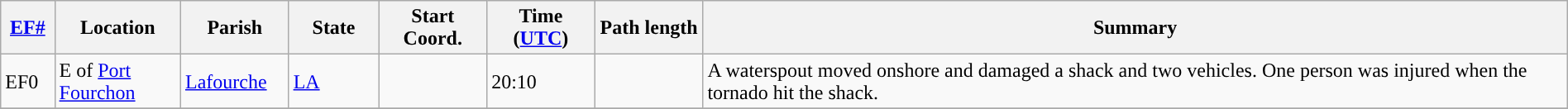<table class="wikitable sortable" style="width:100%;">
<tr>
<th scope="col"  style="width:3%; text-align:center;"><a href='#'>EF#</a></th>
<th scope="col"  style="width:7%; text-align:center;" class="unsortable">Location</th>
<th scope="col"  style="width:6%; text-align:center;" class="unsortable">Parish</th>
<th scope="col"  style="width:5%; text-align:center;">State</th>
<th scope="col"  style="width:6%; text-align:center;">Start Coord.</th>
<th scope="col"  style="width:6%; text-align:center;">Time (<a href='#'>UTC</a>)</th>
<th scope="col"  style="width:6%; text-align:center;">Path length</th>
<th scope="col" class="unsortable" style="width:48%; text-align:center;">Summary</th>
</tr>
<tr>
<td>EF0</td>
<td>E of <a href='#'>Port Fourchon</a></td>
<td><a href='#'>Lafourche</a></td>
<td><a href='#'>LA</a></td>
<td></td>
<td>20:10</td>
<td></td>
<td>A waterspout moved onshore and damaged a shack and two vehicles. One person was injured when the tornado hit the shack.</td>
</tr>
<tr>
</tr>
</table>
